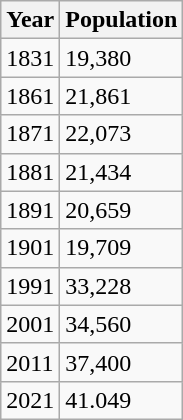<table class="wikitable">
<tr>
<th>Year</th>
<th>Population</th>
</tr>
<tr>
<td>1831</td>
<td>19,380</td>
</tr>
<tr>
<td>1861</td>
<td>21,861</td>
</tr>
<tr>
<td>1871</td>
<td>22,073</td>
</tr>
<tr>
<td>1881</td>
<td>21,434</td>
</tr>
<tr>
<td>1891</td>
<td>20,659</td>
</tr>
<tr>
<td>1901</td>
<td>19,709</td>
</tr>
<tr>
<td>1991</td>
<td>33,228</td>
</tr>
<tr>
<td>2001</td>
<td>34,560</td>
</tr>
<tr>
<td>2011</td>
<td>37,400</td>
</tr>
<tr>
<td>2021</td>
<td>41.049</td>
</tr>
</table>
